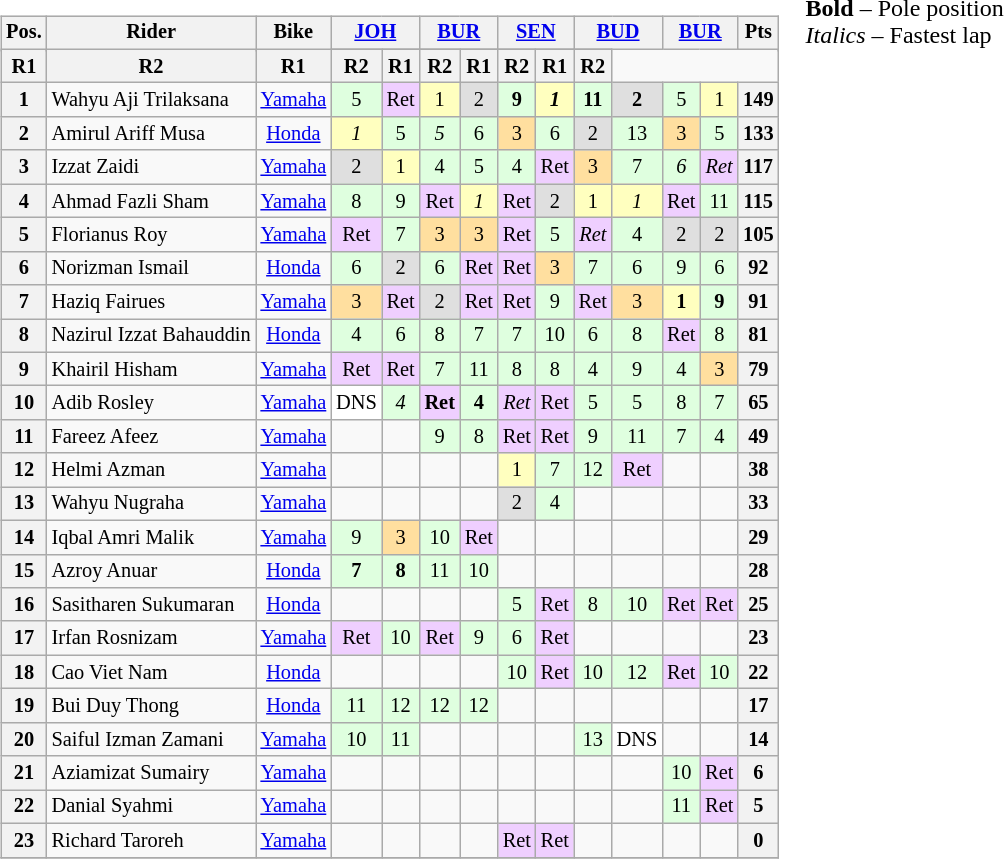<table>
<tr>
<td><br><table class="wikitable" style="font-size:85%; text-align:center;">
<tr>
<th rowspan="2">Pos.</th>
<th rowspan="2">Rider</th>
<th rowspan="2">Bike</th>
<th colspan="2"><a href='#'>JOH</a><br></th>
<th colspan="2"><a href='#'>BUR</a><br></th>
<th colspan="2"><a href='#'>SEN</a><br></th>
<th colspan="2"><a href='#'>BUD</a><br></th>
<th colspan="2"><a href='#'>BUR</a><br></th>
<th rowspan="2">Pts</th>
</tr>
<tr>
</tr>
<tr>
<th>R1</th>
<th>R2</th>
<th>R1</th>
<th>R2</th>
<th>R1</th>
<th>R2</th>
<th>R1</th>
<th>R2</th>
<th>R1</th>
<th>R2</th>
</tr>
<tr>
<th>1</th>
<td align=left> Wahyu Aji Trilaksana</td>
<td><a href='#'>Yamaha</a></td>
<td style="background:#dfffdf;">5</td>
<td style="background:#efcfff;">Ret</td>
<td style="background:#ffffbf;">1</td>
<td style="background:#dfdfdf;">2</td>
<td style="background:#dfffdf;"><strong>9</strong></td>
<td style="background:#ffffbf;"><strong><em>1</em></strong></td>
<td style="background:#dfffdf;"><strong>11</strong></td>
<td style="background:#dfdfdf;"><strong>2</strong></td>
<td style="background:#dfffdf;">5</td>
<td style="background:#ffffbf;">1</td>
<th>149</th>
</tr>
<tr>
<th>2</th>
<td align=left> Amirul Ariff Musa</td>
<td><a href='#'>Honda</a></td>
<td style="background:#ffffbf;"><em>1</em></td>
<td style="background:#dfffdf;">5</td>
<td style="background:#dfffdf;"><em>5</em></td>
<td style="background:#dfffdf;">6</td>
<td style="background:#ffdf9f;">3</td>
<td style="background:#dfffdf;">6</td>
<td style="background:#dfdfdf;">2</td>
<td style="background:#dfffdf;">13</td>
<td style="background:#ffdf9f;">3</td>
<td style="background:#dfffdf;">5</td>
<th>133</th>
</tr>
<tr>
<th>3</th>
<td align=left> Izzat Zaidi</td>
<td><a href='#'>Yamaha</a></td>
<td style="background:#dfdfdf;">2</td>
<td style="background:#ffffbf;">1</td>
<td style="background:#dfffdf;">4</td>
<td style="background:#dfffdf;">5</td>
<td style="background:#dfffdf;">4</td>
<td style="background:#efcfff;">Ret</td>
<td style="background:#ffdf9f;">3</td>
<td style="background:#dfffdf;">7</td>
<td style="background:#dfffdf;"><em>6</em></td>
<td style="background:#efcfff;"><em>Ret</em></td>
<th>117</th>
</tr>
<tr>
<th>4</th>
<td align=left> Ahmad Fazli Sham</td>
<td><a href='#'>Yamaha</a></td>
<td style="background:#dfffdf;">8</td>
<td style="background:#dfffdf;">9</td>
<td style="background:#efcfff;">Ret</td>
<td style="background:#ffffbf;"><em>1</em></td>
<td style="background:#efcfff;">Ret</td>
<td style="background:#dfdfdf;">2</td>
<td style="background:#ffffbf;">1</td>
<td style="background:#ffffbf;"><em>1</em></td>
<td style="background:#efcfff;">Ret</td>
<td style="background:#dfffdf;">11</td>
<th>115</th>
</tr>
<tr>
<th>5</th>
<td align=left> Florianus Roy</td>
<td><a href='#'>Yamaha</a></td>
<td style="background:#efcfff;">Ret</td>
<td style="background:#dfffdf;">7</td>
<td style="background:#ffdf9f;">3</td>
<td style="background:#ffdf9f;">3</td>
<td style="background:#efcfff;">Ret</td>
<td style="background:#dfffdf;">5</td>
<td style="background:#efcfff;"><em>Ret</em></td>
<td style="background:#dfffdf;">4</td>
<td style="background:#dfdfdf;">2</td>
<td style="background:#dfdfdf;">2</td>
<th>105</th>
</tr>
<tr>
<th>6</th>
<td align=left> Norizman Ismail</td>
<td><a href='#'>Honda</a></td>
<td style="background:#dfffdf;">6</td>
<td style="background:#dfdfdf;">2</td>
<td style="background:#dfffdf;">6</td>
<td style="background:#efcfff;">Ret</td>
<td style="background:#efcfff;">Ret</td>
<td style="background:#ffdf9f;">3</td>
<td style="background:#dfffdf;">7</td>
<td style="background:#dfffdf;">6</td>
<td style="background:#dfffdf;">9</td>
<td style="background:#dfffdf;">6</td>
<th>92</th>
</tr>
<tr>
<th>7</th>
<td align=left> Haziq Fairues</td>
<td><a href='#'>Yamaha</a></td>
<td style="background:#ffdf9f;">3</td>
<td style="background:#efcfff;">Ret</td>
<td style="background:#dfdfdf;">2</td>
<td style="background:#efcfff;">Ret</td>
<td style="background:#efcfff;">Ret</td>
<td style="background:#dfffdf;">9</td>
<td style="background:#efcfff;">Ret</td>
<td style="background:#ffdf9f;">3</td>
<td style="background:#ffffbf;"><strong>1</strong></td>
<td style="background:#dfffdf;"><strong>9</strong></td>
<th>91</th>
</tr>
<tr>
<th>8</th>
<td align=left> Nazirul Izzat Bahauddin</td>
<td><a href='#'>Honda</a></td>
<td style="background:#dfffdf;">4</td>
<td style="background:#dfffdf;">6</td>
<td style="background:#dfffdf;">8</td>
<td style="background:#dfffdf;">7</td>
<td style="background:#dfffdf;">7</td>
<td style="background:#dfffdf;">10</td>
<td style="background:#dfffdf;">6</td>
<td style="background:#dfffdf;">8</td>
<td style="background:#efcfff;">Ret</td>
<td style="background:#dfffdf;">8</td>
<th>81</th>
</tr>
<tr>
<th>9</th>
<td align=left> Khairil Hisham</td>
<td><a href='#'>Yamaha</a></td>
<td style="background:#efcfff;">Ret</td>
<td style="background:#efcfff;">Ret</td>
<td style="background:#dfffdf;">7</td>
<td style="background:#dfffdf;">11</td>
<td style="background:#dfffdf;">8</td>
<td style="background:#dfffdf;">8</td>
<td style="background:#dfffdf;">4</td>
<td style="background:#dfffdf;">9</td>
<td style="background:#dfffdf;">4</td>
<td style="background:#ffdf9f;">3</td>
<th>79</th>
</tr>
<tr>
<th>10</th>
<td align=left> Adib Rosley</td>
<td><a href='#'>Yamaha</a></td>
<td style="background:#ffffff;">DNS</td>
<td style="background:#dfffdf;"><em>4</em></td>
<td style="background:#efcfff;"><strong>Ret</strong></td>
<td style="background:#dfffdf;"><strong>4</strong></td>
<td style="background:#efcfff;"><em>Ret</em></td>
<td style="background:#efcfff;">Ret</td>
<td style="background:#dfffdf;">5</td>
<td style="background:#dfffdf;">5</td>
<td style="background:#dfffdf;">8</td>
<td style="background:#dfffdf;">7</td>
<th>65</th>
</tr>
<tr>
<th>11</th>
<td align=left> Fareez Afeez</td>
<td><a href='#'>Yamaha</a></td>
<td></td>
<td></td>
<td style="background:#dfffdf;">9</td>
<td style="background:#dfffdf;">8</td>
<td style="background:#efcfff;">Ret</td>
<td style="background:#efcfff;">Ret</td>
<td style="background:#dfffdf;">9</td>
<td style="background:#dfffdf;">11</td>
<td style="background:#dfffdf;">7</td>
<td style="background:#dfffdf;">4</td>
<th>49</th>
</tr>
<tr>
<th>12</th>
<td align=left> Helmi Azman</td>
<td><a href='#'>Yamaha</a></td>
<td></td>
<td></td>
<td></td>
<td></td>
<td style="background:#ffffbf;">1</td>
<td style="background:#dfffdf;">7</td>
<td style="background:#dfffdf;">12</td>
<td style="background:#efcfff;">Ret</td>
<td></td>
<td></td>
<th>38</th>
</tr>
<tr>
<th>13</th>
<td align=left> Wahyu Nugraha</td>
<td><a href='#'>Yamaha</a></td>
<td></td>
<td></td>
<td></td>
<td></td>
<td style="background:#dfdfdf;">2</td>
<td style="background:#dfffdf;">4</td>
<td></td>
<td></td>
<td></td>
<td></td>
<th>33</th>
</tr>
<tr>
<th>14</th>
<td align=left> Iqbal Amri Malik</td>
<td><a href='#'>Yamaha</a></td>
<td style="background:#dfffdf;">9</td>
<td style="background:#ffdf9f;">3</td>
<td style="background:#dfffdf;">10</td>
<td style="background:#efcfff;">Ret</td>
<td></td>
<td></td>
<td></td>
<td></td>
<td></td>
<td></td>
<th>29</th>
</tr>
<tr>
<th>15</th>
<td align=left> Azroy Anuar</td>
<td><a href='#'>Honda</a></td>
<td style="background:#dfffdf;"><strong>7</strong></td>
<td style="background:#dfffdf;"><strong>8</strong></td>
<td style="background:#dfffdf;">11</td>
<td style="background:#dfffdf;">10</td>
<td></td>
<td></td>
<td></td>
<td></td>
<td></td>
<td></td>
<th>28</th>
</tr>
<tr>
<th>16</th>
<td align=left> Sasitharen Sukumaran</td>
<td><a href='#'>Honda</a></td>
<td></td>
<td></td>
<td></td>
<td></td>
<td style="background:#dfffdf;">5</td>
<td style="background:#efcfff;">Ret</td>
<td style="background:#dfffdf;">8</td>
<td style="background:#dfffdf;">10</td>
<td style="background:#efcfff;">Ret</td>
<td style="background:#efcfff;">Ret</td>
<th>25</th>
</tr>
<tr>
<th>17</th>
<td align=left> Irfan Rosnizam</td>
<td><a href='#'>Yamaha</a></td>
<td style="background:#efcfff;">Ret</td>
<td style="background:#dfffdf;">10</td>
<td style="background:#efcfff;">Ret</td>
<td style="background:#dfffdf;">9</td>
<td style="background:#dfffdf;">6</td>
<td style="background:#efcfff;">Ret</td>
<td></td>
<td></td>
<td></td>
<td></td>
<th>23</th>
</tr>
<tr>
<th>18</th>
<td align=left> Cao Viet Nam</td>
<td><a href='#'>Honda</a></td>
<td></td>
<td></td>
<td></td>
<td></td>
<td style="background:#dfffdf;">10</td>
<td style="background:#efcfff;">Ret</td>
<td style="background:#dfffdf;">10</td>
<td style="background:#dfffdf;">12</td>
<td style="background:#efcfff;">Ret</td>
<td style="background:#dfffdf;">10</td>
<th>22</th>
</tr>
<tr>
<th>19</th>
<td align=left> Bui Duy Thong</td>
<td><a href='#'>Honda</a></td>
<td style="background:#dfffdf;">11</td>
<td style="background:#dfffdf;">12</td>
<td style="background:#dfffdf;">12</td>
<td style="background:#dfffdf;">12</td>
<td></td>
<td></td>
<td></td>
<td></td>
<td></td>
<td></td>
<th>17</th>
</tr>
<tr>
<th>20</th>
<td align=left> Saiful Izman Zamani</td>
<td><a href='#'>Yamaha</a></td>
<td style="background:#dfffdf;">10</td>
<td style="background:#dfffdf;">11</td>
<td></td>
<td></td>
<td></td>
<td></td>
<td style="background:#dfffdf;">13</td>
<td style="background:#ffffff;">DNS</td>
<td></td>
<td></td>
<th>14</th>
</tr>
<tr>
<th>21</th>
<td align=left> Aziamizat Sumairy</td>
<td><a href='#'>Yamaha</a></td>
<td></td>
<td></td>
<td></td>
<td></td>
<td></td>
<td></td>
<td></td>
<td></td>
<td style="background:#dfffdf;">10</td>
<td style="background:#efcfff;">Ret</td>
<th>6</th>
</tr>
<tr>
<th>22</th>
<td align=left> Danial Syahmi</td>
<td><a href='#'>Yamaha</a></td>
<td></td>
<td></td>
<td></td>
<td></td>
<td></td>
<td></td>
<td></td>
<td></td>
<td style="background:#dfffdf;">11</td>
<td style="background:#efcfff;">Ret</td>
<th>5</th>
</tr>
<tr>
<th>23</th>
<td align=left> Richard Taroreh</td>
<td><a href='#'>Yamaha</a></td>
<td></td>
<td></td>
<td></td>
<td></td>
<td style="background:#efcfff;">Ret</td>
<td style="background:#efcfff;">Ret</td>
<td></td>
<td></td>
<td></td>
<td></td>
<th>0</th>
</tr>
<tr>
</tr>
</table>
</td>
<td valign="top"><br>
<span><strong>Bold</strong> – Pole position<br><em>Italics</em> – Fastest lap</span></td>
</tr>
</table>
